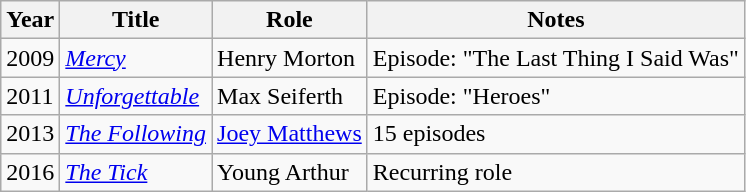<table class="wikitable sortable">
<tr>
<th>Year</th>
<th>Title</th>
<th>Role</th>
<th class="unsortable">Notes</th>
</tr>
<tr>
<td>2009</td>
<td><em><a href='#'>Mercy</a></em></td>
<td>Henry Morton</td>
<td>Episode: "The Last Thing I Said Was"</td>
</tr>
<tr>
<td>2011</td>
<td><em><a href='#'>Unforgettable</a></em></td>
<td>Max Seiferth</td>
<td>Episode: "Heroes"</td>
</tr>
<tr>
<td>2013</td>
<td><em><a href='#'>The Following</a></em></td>
<td><a href='#'>Joey Matthews</a></td>
<td>15 episodes</td>
</tr>
<tr>
<td>2016</td>
<td><em><a href='#'>The Tick</a></em></td>
<td>Young Arthur</td>
<td>Recurring role</td>
</tr>
</table>
